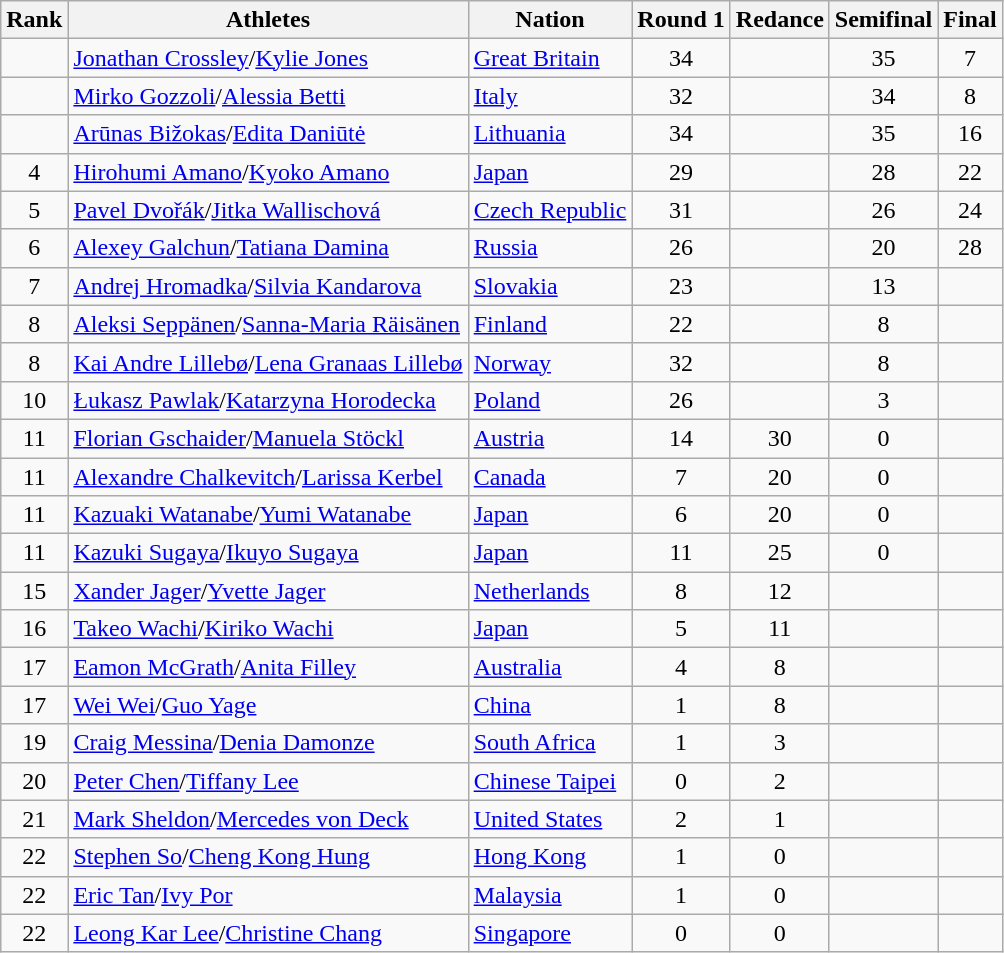<table class="wikitable sortable" style="text-align:center">
<tr>
<th>Rank</th>
<th>Athletes</th>
<th>Nation</th>
<th>Round 1</th>
<th>Redance</th>
<th>Semifinal</th>
<th>Final</th>
</tr>
<tr>
<td></td>
<td align=left><a href='#'>Jonathan Crossley</a>/<a href='#'>Kylie Jones</a></td>
<td align=left> <a href='#'>Great Britain</a></td>
<td>34</td>
<td></td>
<td>35</td>
<td>7</td>
</tr>
<tr>
<td></td>
<td align=left><a href='#'>Mirko Gozzoli</a>/<a href='#'>Alessia Betti</a></td>
<td align=left> <a href='#'>Italy</a></td>
<td>32</td>
<td></td>
<td>34</td>
<td>8</td>
</tr>
<tr>
<td></td>
<td align=left><a href='#'>Arūnas Bižokas</a>/<a href='#'>Edita Daniūtė</a></td>
<td align=left> <a href='#'>Lithuania</a></td>
<td>34</td>
<td></td>
<td>35</td>
<td>16</td>
</tr>
<tr>
<td>4</td>
<td align=left><a href='#'>Hirohumi Amano</a>/<a href='#'>Kyoko Amano</a></td>
<td align=left> <a href='#'>Japan</a></td>
<td>29</td>
<td></td>
<td>28</td>
<td>22</td>
</tr>
<tr>
<td>5</td>
<td align=left><a href='#'>Pavel Dvořák</a>/<a href='#'>Jitka Wallischová</a></td>
<td align=left> <a href='#'>Czech Republic</a></td>
<td>31</td>
<td></td>
<td>26</td>
<td>24</td>
</tr>
<tr>
<td>6</td>
<td align=left><a href='#'>Alexey Galchun</a>/<a href='#'>Tatiana Damina</a></td>
<td align=left> <a href='#'>Russia</a></td>
<td>26</td>
<td></td>
<td>20</td>
<td>28</td>
</tr>
<tr>
<td>7</td>
<td align=left><a href='#'>Andrej Hromadka</a>/<a href='#'>Silvia Kandarova</a></td>
<td align=left> <a href='#'>Slovakia</a></td>
<td>23</td>
<td></td>
<td>13</td>
<td></td>
</tr>
<tr>
<td>8</td>
<td align=left><a href='#'>Aleksi Seppänen</a>/<a href='#'>Sanna-Maria Räisänen</a></td>
<td align=left> <a href='#'>Finland</a></td>
<td>22</td>
<td></td>
<td>8</td>
<td></td>
</tr>
<tr>
<td>8</td>
<td align=left><a href='#'>Kai Andre Lillebø</a>/<a href='#'>Lena Granaas Lillebø</a></td>
<td align=left> <a href='#'>Norway</a></td>
<td>32</td>
<td></td>
<td>8</td>
<td></td>
</tr>
<tr>
<td>10</td>
<td align=left><a href='#'>Łukasz Pawlak</a>/<a href='#'>Katarzyna Horodecka</a></td>
<td align=left> <a href='#'>Poland</a></td>
<td>26</td>
<td></td>
<td>3</td>
<td></td>
</tr>
<tr>
<td>11</td>
<td align=left><a href='#'>Florian Gschaider</a>/<a href='#'>Manuela Stöckl</a></td>
<td align=left> <a href='#'>Austria</a></td>
<td>14</td>
<td>30</td>
<td>0</td>
<td></td>
</tr>
<tr>
<td>11</td>
<td align=left><a href='#'>Alexandre Chalkevitch</a>/<a href='#'>Larissa Kerbel</a></td>
<td align=left> <a href='#'>Canada</a></td>
<td>7</td>
<td>20</td>
<td>0</td>
<td></td>
</tr>
<tr>
<td>11</td>
<td align=left><a href='#'>Kazuaki Watanabe</a>/<a href='#'>Yumi Watanabe</a></td>
<td align=left> <a href='#'>Japan</a></td>
<td>6</td>
<td>20</td>
<td>0</td>
<td></td>
</tr>
<tr>
<td>11</td>
<td align=left><a href='#'>Kazuki Sugaya</a>/<a href='#'>Ikuyo Sugaya</a></td>
<td align=left> <a href='#'>Japan</a></td>
<td>11</td>
<td>25</td>
<td>0</td>
<td></td>
</tr>
<tr>
<td>15</td>
<td align=left><a href='#'>Xander Jager</a>/<a href='#'>Yvette Jager</a></td>
<td align=left> <a href='#'>Netherlands</a></td>
<td>8</td>
<td>12</td>
<td></td>
<td></td>
</tr>
<tr>
<td>16</td>
<td align=left><a href='#'>Takeo Wachi</a>/<a href='#'>Kiriko Wachi</a></td>
<td align=left> <a href='#'>Japan</a></td>
<td>5</td>
<td>11</td>
<td></td>
<td></td>
</tr>
<tr>
<td>17</td>
<td align=left><a href='#'>Eamon McGrath</a>/<a href='#'>Anita Filley</a></td>
<td align=left> <a href='#'>Australia</a></td>
<td>4</td>
<td>8</td>
<td></td>
<td></td>
</tr>
<tr>
<td>17</td>
<td align=left><a href='#'>Wei Wei</a>/<a href='#'>Guo Yage</a></td>
<td align=left> <a href='#'>China</a></td>
<td>1</td>
<td>8</td>
<td></td>
<td></td>
</tr>
<tr>
<td>19</td>
<td align=left><a href='#'>Craig Messina</a>/<a href='#'>Denia Damonze</a></td>
<td align=left> <a href='#'>South Africa</a></td>
<td>1</td>
<td>3</td>
<td></td>
<td></td>
</tr>
<tr>
<td>20</td>
<td align=left><a href='#'>Peter Chen</a>/<a href='#'>Tiffany Lee</a></td>
<td align=left> <a href='#'>Chinese Taipei</a></td>
<td>0</td>
<td>2</td>
<td></td>
<td></td>
</tr>
<tr>
<td>21</td>
<td align=left><a href='#'>Mark Sheldon</a>/<a href='#'>Mercedes von Deck</a></td>
<td align=left> <a href='#'>United States</a></td>
<td>2</td>
<td>1</td>
<td></td>
<td></td>
</tr>
<tr>
<td>22</td>
<td align=left><a href='#'>Stephen So</a>/<a href='#'>Cheng Kong Hung</a></td>
<td align=left> <a href='#'>Hong Kong</a></td>
<td>1</td>
<td>0</td>
<td></td>
<td></td>
</tr>
<tr>
<td>22</td>
<td align=left><a href='#'>Eric Tan</a>/<a href='#'>Ivy Por</a></td>
<td align=left> <a href='#'>Malaysia</a></td>
<td>1</td>
<td>0</td>
<td></td>
<td></td>
</tr>
<tr>
<td>22</td>
<td align=left><a href='#'>Leong Kar Lee</a>/<a href='#'>Christine Chang</a></td>
<td align=left> <a href='#'>Singapore</a></td>
<td>0</td>
<td>0</td>
<td></td>
<td></td>
</tr>
</table>
